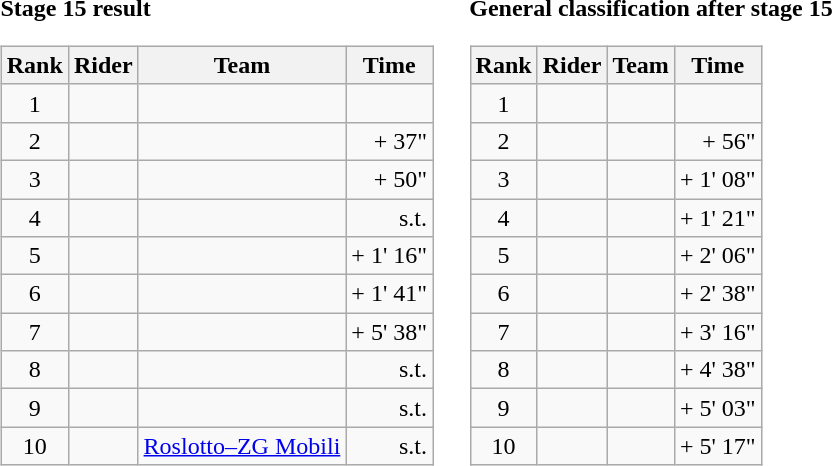<table>
<tr>
<td><strong>Stage 15 result</strong><br><table class="wikitable">
<tr>
<th scope="col">Rank</th>
<th scope="col">Rider</th>
<th scope="col">Team</th>
<th scope="col">Time</th>
</tr>
<tr>
<td style="text-align:center;">1</td>
<td></td>
<td></td>
<td style="text-align:right;"></td>
</tr>
<tr>
<td style="text-align:center;">2</td>
<td></td>
<td></td>
<td style="text-align:right;">+ 37"</td>
</tr>
<tr>
<td style="text-align:center;">3</td>
<td></td>
<td></td>
<td style="text-align:right;">+ 50"</td>
</tr>
<tr>
<td style="text-align:center;">4</td>
<td></td>
<td></td>
<td style="text-align:right;">s.t.</td>
</tr>
<tr>
<td style="text-align:center;">5</td>
<td></td>
<td></td>
<td style="text-align:right;">+ 1' 16"</td>
</tr>
<tr>
<td style="text-align:center;">6</td>
<td></td>
<td></td>
<td style="text-align:right;">+ 1' 41"</td>
</tr>
<tr>
<td style="text-align:center;">7</td>
<td></td>
<td></td>
<td style="text-align:right;">+ 5' 38"</td>
</tr>
<tr>
<td style="text-align:center;">8</td>
<td></td>
<td></td>
<td style="text-align:right;">s.t.</td>
</tr>
<tr>
<td style="text-align:center;">9</td>
<td></td>
<td></td>
<td style="text-align:right;">s.t.</td>
</tr>
<tr>
<td style="text-align:center;">10</td>
<td></td>
<td><a href='#'>Roslotto–ZG Mobili</a></td>
<td style="text-align:right;">s.t.</td>
</tr>
</table>
</td>
<td></td>
<td><strong>General classification after stage 15</strong><br><table class="wikitable">
<tr>
<th scope="col">Rank</th>
<th scope="col">Rider</th>
<th scope="col">Team</th>
<th scope="col">Time</th>
</tr>
<tr>
<td style="text-align:center;">1</td>
<td> </td>
<td></td>
<td style="text-align:right;"></td>
</tr>
<tr>
<td style="text-align:center;">2</td>
<td></td>
<td></td>
<td style="text-align:right;">+ 56"</td>
</tr>
<tr>
<td style="text-align:center;">3</td>
<td></td>
<td></td>
<td style="text-align:right;">+ 1' 08"</td>
</tr>
<tr>
<td style="text-align:center;">4</td>
<td></td>
<td></td>
<td style="text-align:right;">+ 1' 21"</td>
</tr>
<tr>
<td style="text-align:center;">5</td>
<td></td>
<td></td>
<td style="text-align:right;">+ 2' 06"</td>
</tr>
<tr>
<td style="text-align:center;">6</td>
<td></td>
<td></td>
<td style="text-align:right;">+ 2' 38"</td>
</tr>
<tr>
<td style="text-align:center;">7</td>
<td></td>
<td></td>
<td style="text-align:right;">+ 3' 16"</td>
</tr>
<tr>
<td style="text-align:center;">8</td>
<td></td>
<td></td>
<td style="text-align:right;">+ 4' 38"</td>
</tr>
<tr>
<td style="text-align:center;">9</td>
<td></td>
<td></td>
<td style="text-align:right;">+ 5' 03"</td>
</tr>
<tr>
<td style="text-align:center;">10</td>
<td></td>
<td></td>
<td style="text-align:right;">+ 5' 17"</td>
</tr>
</table>
</td>
</tr>
</table>
